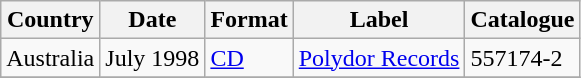<table class="wikitable plainrowheaders">
<tr>
<th scope="col">Country</th>
<th scope="col">Date</th>
<th scope="col">Format</th>
<th scope="col">Label</th>
<th scope="col">Catalogue</th>
</tr>
<tr>
<td rowspan="1">Australia</td>
<td>July 1998</td>
<td><a href='#'>CD</a></td>
<td rowspan="1"><a href='#'>Polydor Records</a></td>
<td>557174-2</td>
</tr>
<tr>
</tr>
</table>
